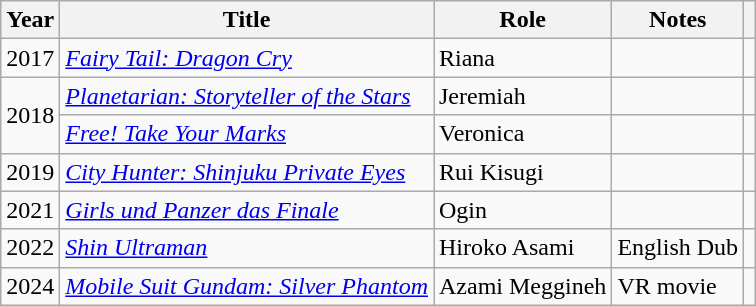<table class="wikitable sortable plainrowheaders">
<tr>
<th>Year</th>
<th>Title</th>
<th>Role</th>
<th class="unsortable">Notes</th>
<th class="unsortable"></th>
</tr>
<tr>
<td>2017</td>
<td><em><a href='#'>Fairy Tail: Dragon Cry</a></em></td>
<td>Riana</td>
<td></td>
<td></td>
</tr>
<tr>
<td rowspan="2">2018</td>
<td><em><a href='#'>Planetarian: Storyteller of the Stars</a></em></td>
<td>Jeremiah</td>
<td></td>
<td></td>
</tr>
<tr>
<td><em><a href='#'>Free! Take Your Marks</a></em></td>
<td>Veronica</td>
<td></td>
<td></td>
</tr>
<tr>
<td>2019</td>
<td><em><a href='#'>City Hunter: Shinjuku Private Eyes</a></em></td>
<td>Rui Kisugi</td>
<td></td>
<td></td>
</tr>
<tr>
<td>2021</td>
<td><em><a href='#'>Girls und Panzer das Finale</a></em></td>
<td>Ogin</td>
<td></td>
<td></td>
</tr>
<tr>
<td>2022</td>
<td><em><a href='#'>Shin Ultraman</a></em></td>
<td>Hiroko Asami</td>
<td>English Dub</td>
<td></td>
</tr>
<tr>
<td>2024</td>
<td><em><a href='#'>Mobile Suit Gundam: Silver Phantom</a></em></td>
<td>Azami Meggineh</td>
<td>VR movie</td>
<td></td>
</tr>
</table>
